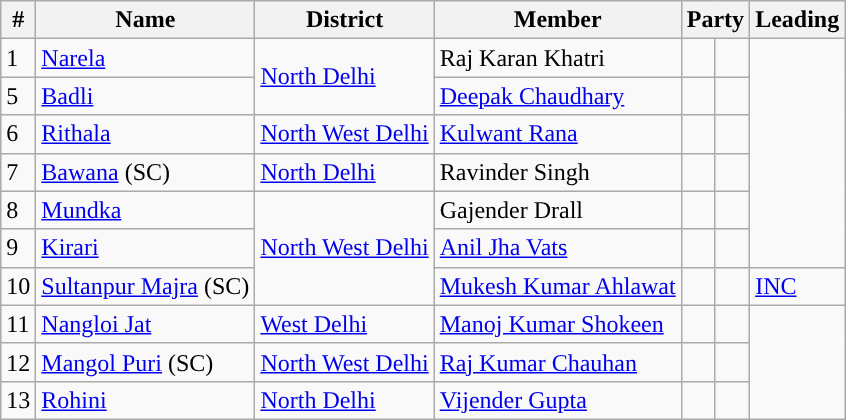<table class="wikitable sortable">
<tr>
<th>#</th>
<th>Name</th>
<th>District</th>
<th>Member</th>
<th colspan="2">Party</th>
<th colspan="2">Leading<br></th>
</tr>
<tr>
<td>1</td>
<td><a href='#'>Narela</a></td>
<td rowspan="2"><a href='#'>North Delhi</a></td>
<td>Raj Karan Khatri</td>
<td></td>
<td></td>
</tr>
<tr>
<td>5</td>
<td><a href='#'>Badli</a></td>
<td><a href='#'>Deepak Chaudhary</a></td>
<td></td>
<td></td>
</tr>
<tr>
<td>6</td>
<td><a href='#'>Rithala</a></td>
<td><a href='#'>North West Delhi</a></td>
<td><a href='#'>Kulwant Rana</a></td>
<td></td>
<td></td>
</tr>
<tr>
<td>7</td>
<td><a href='#'>Bawana</a> (SC)</td>
<td><a href='#'>North Delhi</a></td>
<td>Ravinder Singh</td>
<td></td>
<td></td>
</tr>
<tr>
<td>8</td>
<td><a href='#'>Mundka</a></td>
<td rowspan="3"><a href='#'>North West Delhi</a></td>
<td>Gajender Drall</td>
<td></td>
<td></td>
</tr>
<tr>
<td>9</td>
<td><a href='#'>Kirari</a></td>
<td><a href='#'>Anil Jha Vats</a></td>
<td></td>
<td></td>
</tr>
<tr>
<td>10</td>
<td><a href='#'>Sultanpur Majra</a> (SC)</td>
<td><a href='#'>Mukesh Kumar Ahlawat</a></td>
<td></td>
<td style="background-color:"></td>
<td><a href='#'>INC</a></td>
</tr>
<tr>
<td>11</td>
<td><a href='#'>Nangloi Jat</a></td>
<td><a href='#'>West Delhi</a></td>
<td><a href='#'>Manoj Kumar Shokeen</a></td>
<td></td>
<td></td>
</tr>
<tr>
<td>12</td>
<td><a href='#'>Mangol Puri</a> (SC)</td>
<td><a href='#'>North West Delhi</a></td>
<td><a href='#'>Raj Kumar Chauhan</a></td>
<td></td>
<td></td>
</tr>
<tr>
<td>13</td>
<td><a href='#'>Rohini</a></td>
<td><a href='#'>North Delhi</a></td>
<td><a href='#'>Vijender Gupta</a></td>
<td></td>
<td></td>
</tr>
</table>
